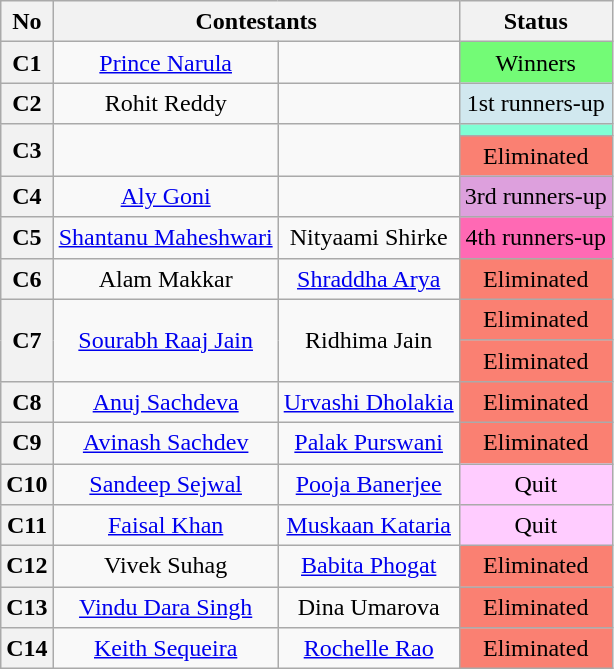<table class="wikitable" style="text-align:center; line-height:20px; width:auto;">
<tr>
<th>No</th>
<th colspan="2">Contestants</th>
<th>Status</th>
</tr>
<tr>
<th>C1</th>
<td><a href='#'>Prince Narula</a></td>
<td></td>
<td style="background:#73FB76; text-align:center;">Winners</td>
</tr>
<tr>
<th>C2</th>
<td>Rohit Reddy</td>
<td></td>
<td style="background:#D1E8EF; text-align:center;">1st runners-up</td>
</tr>
<tr>
<th rowspan="2">C3</th>
<td rowspan="2"></td>
<td rowspan="2"></td>
<td style="background:#7FFFD4; text-align:center;"></td>
</tr>
<tr>
<td style="background:salmon; text-align:center;">Eliminated</td>
</tr>
<tr>
<th>C4</th>
<td><a href='#'>Aly Goni</a></td>
<td></td>
<td style="background:#DDA0DD; text-align:center;">3rd runners-up</td>
</tr>
<tr>
<th>C5</th>
<td><a href='#'>Shantanu Maheshwari</a></td>
<td>Nityaami Shirke</td>
<td style="background:#FF69B4; text-align:center;">4th runners-up</td>
</tr>
<tr>
<th>C6</th>
<td>Alam Makkar</td>
<td><a href='#'>Shraddha Arya</a></td>
<td style="background:salmon; text-align:center;">Eliminated</td>
</tr>
<tr>
<th rowspan="2">C7</th>
<td rowspan="2"><a href='#'>Sourabh Raaj Jain</a></td>
<td rowspan="2">Ridhima Jain</td>
<td style="background:salmon; text-align:center;">Eliminated</td>
</tr>
<tr>
<td style="background:salmon; text-align:center;">Eliminated</td>
</tr>
<tr>
<th>C8</th>
<td><a href='#'>Anuj Sachdeva</a></td>
<td><a href='#'>Urvashi Dholakia</a></td>
<td style="background:salmon; text-align:center;">Eliminated</td>
</tr>
<tr>
<th>C9</th>
<td><a href='#'>Avinash Sachdev</a></td>
<td><a href='#'>Palak Purswani</a></td>
<td style="background:salmon; text-align:center;">Eliminated</td>
</tr>
<tr>
<th>C10</th>
<td><a href='#'>Sandeep Sejwal</a></td>
<td><a href='#'>Pooja Banerjee</a></td>
<td style="background:#fcf; text-align:center;">Quit</td>
</tr>
<tr>
<th>C11</th>
<td><a href='#'>Faisal Khan</a></td>
<td><a href='#'>Muskaan Kataria</a></td>
<td style="background:#fcf; text-align:center;">Quit</td>
</tr>
<tr>
<th>C12</th>
<td>Vivek Suhag</td>
<td><a href='#'>Babita Phogat</a></td>
<td Bgcolor =salmon>Eliminated</td>
</tr>
<tr>
<th>C13</th>
<td><a href='#'>Vindu Dara Singh</a></td>
<td>Dina Umarova</td>
<td Bgcolor=salmon>Eliminated</td>
</tr>
<tr>
<th>C14</th>
<td><a href='#'>Keith Sequeira</a></td>
<td><a href='#'>Rochelle Rao</a></td>
<td style="background:salmon;">Eliminated</td>
</tr>
</table>
